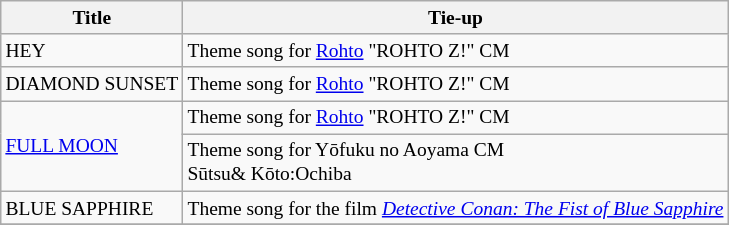<table class="wikitable" style="font-size:small">
<tr>
<th>Title</th>
<th>Tie-up</th>
</tr>
<tr>
<td>HEY</td>
<td>Theme song for <a href='#'>Rohto</a> "ROHTO Z!" CM</td>
</tr>
<tr>
<td>DIAMOND SUNSET</td>
<td>Theme song for <a href='#'>Rohto</a> "ROHTO Z!" CM</td>
</tr>
<tr>
<td rowspan="2"><a href='#'>FULL MOON</a></td>
<td>Theme song for <a href='#'>Rohto</a> "ROHTO Z!" CM</td>
</tr>
<tr>
<td>Theme song for Yōfuku no Aoyama CM<br>Sūtsu& Kōto:Ochiba</td>
</tr>
<tr>
<td>BLUE SAPPHIRE</td>
<td>Theme song for the film <em><a href='#'>Detective Conan: The Fist of Blue Sapphire</a></em></td>
</tr>
<tr>
</tr>
</table>
